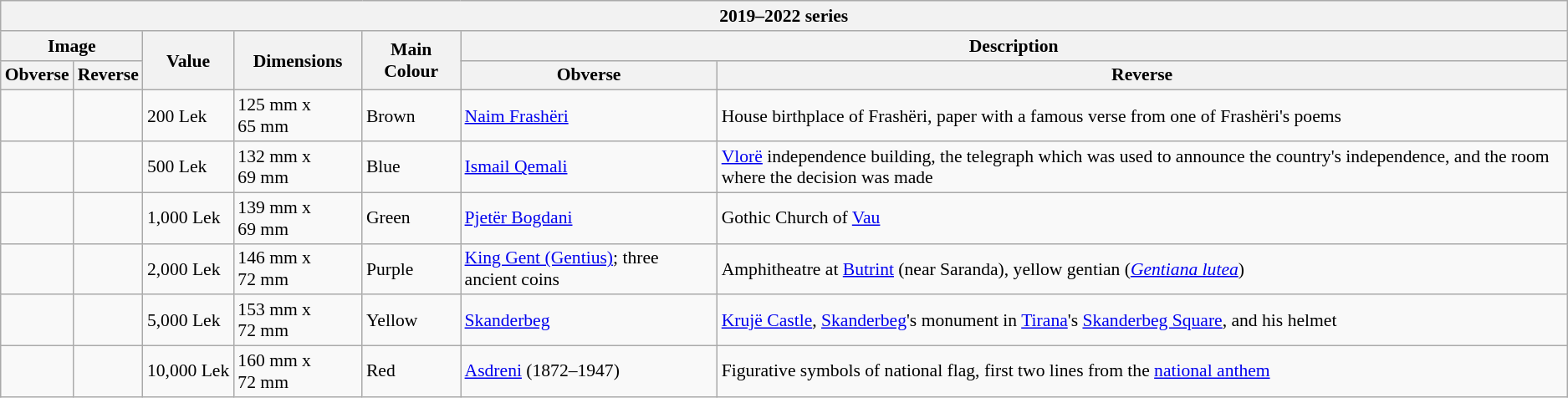<table class="wikitable" style="font-size: 90%">
<tr>
<th colspan="7">2019–2022 series</th>
</tr>
<tr>
<th colspan="2">Image</th>
<th rowspan="2">Value</th>
<th rowspan="2">Dimensions</th>
<th rowspan="2">Main Colour</th>
<th colspan="2">Description</th>
</tr>
<tr>
<th>Obverse</th>
<th>Reverse</th>
<th>Obverse</th>
<th>Reverse</th>
</tr>
<tr>
<td></td>
<td></td>
<td>200 Lek</td>
<td>125 mm x 65 mm</td>
<td>Brown</td>
<td><a href='#'>Naim Frashëri</a></td>
<td>House birthplace of Frashëri, paper with a famous verse from one of Frashëri's poems</td>
</tr>
<tr>
<td></td>
<td></td>
<td>500 Lek</td>
<td>132 mm x 69 mm</td>
<td>Blue</td>
<td><a href='#'>Ismail Qemali</a></td>
<td><a href='#'>Vlorë</a> independence building, the telegraph which was used to announce the country's independence, and the room where the decision was made</td>
</tr>
<tr>
<td></td>
<td></td>
<td>1,000 Lek</td>
<td>139 mm x 69 mm</td>
<td>Green</td>
<td><a href='#'>Pjetër Bogdani</a></td>
<td>Gothic Church of <a href='#'>Vau</a></td>
</tr>
<tr>
<td></td>
<td></td>
<td>2,000 Lek</td>
<td>146 mm x 72 mm</td>
<td>Purple</td>
<td><a href='#'>King Gent (Gentius)</a>; three ancient coins</td>
<td>Amphitheatre at <a href='#'>Butrint</a> (near Saranda), yellow gentian (<em><a href='#'>Gentiana lutea</a></em>)</td>
</tr>
<tr>
<td></td>
<td></td>
<td>5,000 Lek</td>
<td>153 mm x 72 mm</td>
<td>Yellow</td>
<td><a href='#'>Skanderbeg</a></td>
<td><a href='#'>Krujë Castle</a>, <a href='#'>Skanderbeg</a>'s monument in <a href='#'>Tirana</a>'s <a href='#'>Skanderbeg Square</a>, and his helmet</td>
</tr>
<tr>
<td></td>
<td></td>
<td>10,000 Lek</td>
<td>160 mm x 72 mm</td>
<td>Red</td>
<td><a href='#'>Asdreni</a> (1872–1947)</td>
<td>Figurative symbols of national flag, first two lines from the <a href='#'>national anthem</a></td>
</tr>
</table>
